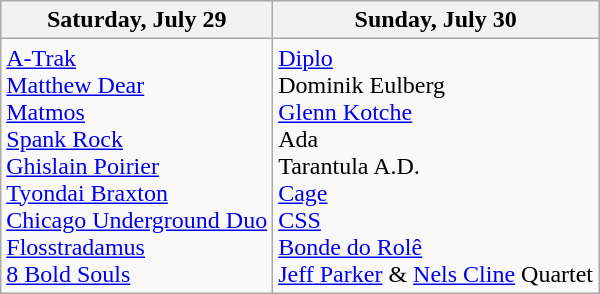<table class="wikitable">
<tr>
<th>Saturday, July 29</th>
<th>Sunday, July 30</th>
</tr>
<tr valign="top">
<td><a href='#'>A-Trak</a><br><a href='#'>Matthew Dear</a><br><a href='#'>Matmos</a><br><a href='#'>Spank Rock</a><br><a href='#'>Ghislain Poirier</a><br><a href='#'>Tyondai Braxton</a><br><a href='#'>Chicago Underground Duo</a><br><a href='#'>Flosstradamus</a><br><a href='#'>8 Bold Souls</a></td>
<td><a href='#'>Diplo</a><br>Dominik Eulberg<br><a href='#'>Glenn Kotche</a><br>Ada<br>Tarantula A.D.<br><a href='#'>Cage</a><br><a href='#'>CSS</a><br><a href='#'>Bonde do Rolê</a><br><a href='#'>Jeff Parker</a> & <a href='#'>Nels Cline</a> Quartet</td>
</tr>
</table>
